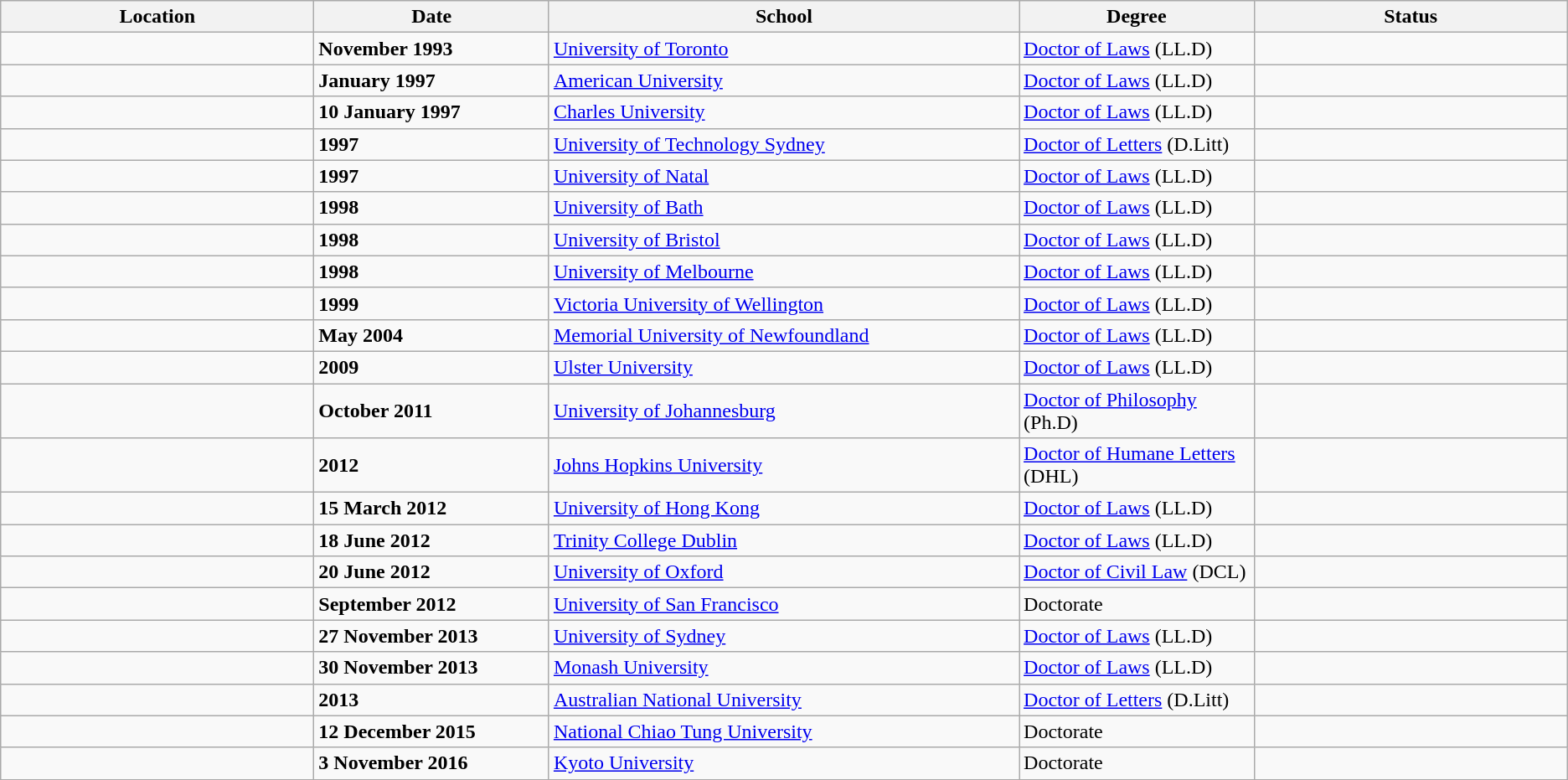<table class="wikitable">
<tr>
<th style="width:20%;">Location</th>
<th style="width:15%;">Date</th>
<th style="width:30%;">School</th>
<th style="width:15%;">Degree</th>
<th style="width:20%;">Status</th>
</tr>
<tr>
<td></td>
<td><strong>November 1993</strong></td>
<td><a href='#'>University of Toronto</a></td>
<td><a href='#'>Doctor of Laws</a> (LL.D) </td>
<td></td>
</tr>
<tr>
<td></td>
<td><strong>January 1997</strong></td>
<td><a href='#'>American University</a></td>
<td><a href='#'>Doctor of Laws</a> (LL.D) </td>
<td></td>
</tr>
<tr>
<td></td>
<td><strong>10 January 1997</strong></td>
<td><a href='#'>Charles University</a></td>
<td><a href='#'>Doctor of Laws</a> (LL.D) </td>
<td></td>
</tr>
<tr>
<td></td>
<td><strong>1997</strong></td>
<td><a href='#'>University of Technology Sydney</a></td>
<td><a href='#'>Doctor of Letters</a> (D.Litt) </td>
<td></td>
</tr>
<tr>
<td></td>
<td><strong>1997</strong></td>
<td><a href='#'>University of Natal</a></td>
<td><a href='#'>Doctor of Laws</a> (LL.D)</td>
<td></td>
</tr>
<tr>
<td></td>
<td><strong>1998</strong></td>
<td><a href='#'>University of Bath</a></td>
<td><a href='#'>Doctor of Laws</a> (LL.D) </td>
<td></td>
</tr>
<tr>
<td></td>
<td><strong>1998</strong></td>
<td><a href='#'>University of Bristol</a></td>
<td><a href='#'>Doctor of Laws</a> (LL.D) </td>
<td></td>
</tr>
<tr>
<td></td>
<td><strong>1998</strong></td>
<td><a href='#'>University of Melbourne</a></td>
<td><a href='#'>Doctor of Laws</a> (LL.D) </td>
<td></td>
</tr>
<tr>
<td></td>
<td><strong>1999</strong></td>
<td><a href='#'>Victoria University of Wellington</a></td>
<td><a href='#'>Doctor of Laws</a> (LL.D) </td>
<td></td>
</tr>
<tr>
<td></td>
<td><strong>May 2004</strong></td>
<td><a href='#'>Memorial University of Newfoundland</a></td>
<td><a href='#'>Doctor of Laws</a> (LL.D) </td>
<td></td>
</tr>
<tr>
<td></td>
<td><strong>2009</strong></td>
<td><a href='#'>Ulster University</a></td>
<td><a href='#'>Doctor of Laws</a> (LL.D) </td>
<td></td>
</tr>
<tr>
<td></td>
<td><strong>October 2011</strong></td>
<td><a href='#'>University of Johannesburg</a></td>
<td><a href='#'>Doctor of Philosophy</a> (Ph.D) </td>
<td></td>
</tr>
<tr>
<td></td>
<td><strong>2012</strong></td>
<td><a href='#'>Johns Hopkins University</a></td>
<td><a href='#'>Doctor of Humane Letters</a> (DHL) </td>
<td></td>
</tr>
<tr>
<td></td>
<td><strong>15 March 2012</strong></td>
<td><a href='#'>University of Hong Kong</a></td>
<td><a href='#'>Doctor of Laws</a> (LL.D) </td>
<td></td>
</tr>
<tr>
<td></td>
<td><strong>18 June 2012</strong></td>
<td><a href='#'>Trinity College Dublin</a></td>
<td><a href='#'>Doctor of Laws</a> (LL.D) </td>
<td></td>
</tr>
<tr>
<td></td>
<td><strong>20 June 2012</strong></td>
<td><a href='#'>University of Oxford</a></td>
<td><a href='#'>Doctor of Civil Law</a> (DCL) </td>
<td></td>
</tr>
<tr>
<td></td>
<td><strong>September 2012</strong></td>
<td><a href='#'>University of San Francisco</a></td>
<td>Doctorate </td>
<td></td>
</tr>
<tr>
<td></td>
<td><strong>27 November 2013</strong></td>
<td><a href='#'>University of Sydney</a></td>
<td><a href='#'>Doctor of Laws</a> (LL.D) </td>
<td></td>
</tr>
<tr>
<td></td>
<td><strong>30 November 2013</strong></td>
<td><a href='#'>Monash University</a></td>
<td><a href='#'>Doctor of Laws</a> (LL.D) </td>
<td></td>
</tr>
<tr>
<td></td>
<td><strong>2013</strong></td>
<td><a href='#'>Australian National University</a></td>
<td><a href='#'>Doctor of Letters</a> (D.Litt) </td>
<td></td>
</tr>
<tr>
<td></td>
<td><strong>12 December 2015</strong></td>
<td><a href='#'>National Chiao Tung University</a></td>
<td>Doctorate </td>
<td></td>
</tr>
<tr>
<td></td>
<td><strong>3 November 2016</strong></td>
<td><a href='#'>Kyoto University</a></td>
<td>Doctorate </td>
<td></td>
</tr>
<tr>
</tr>
</table>
